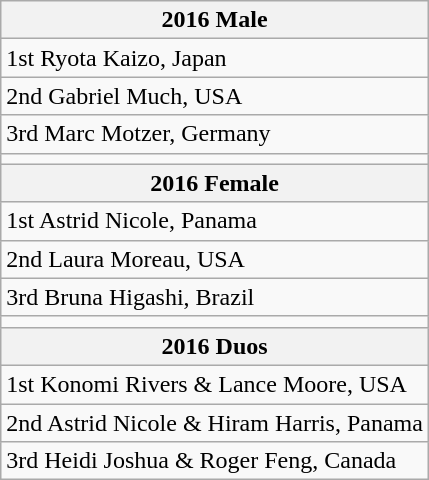<table class="wikitable" style="float:left; margin-right:1em">
<tr>
<th>2016 Male</th>
</tr>
<tr>
<td>1st Ryota Kaizo, Japan</td>
</tr>
<tr>
<td>2nd Gabriel Much, USA</td>
</tr>
<tr>
<td>3rd Marc Motzer, Germany</td>
</tr>
<tr>
<td></td>
</tr>
<tr>
<th>2016 Female</th>
</tr>
<tr>
<td>1st Astrid Nicole, Panama</td>
</tr>
<tr>
<td>2nd Laura Moreau, USA</td>
</tr>
<tr>
<td>3rd Bruna Higashi, Brazil</td>
</tr>
<tr>
<td></td>
</tr>
<tr>
<th>2016 Duos</th>
</tr>
<tr>
<td>1st Konomi Rivers & Lance Moore, USA</td>
</tr>
<tr>
<td>2nd Astrid Nicole & Hiram Harris, Panama</td>
</tr>
<tr>
<td>3rd Heidi Joshua & Roger Feng, Canada</td>
</tr>
</table>
